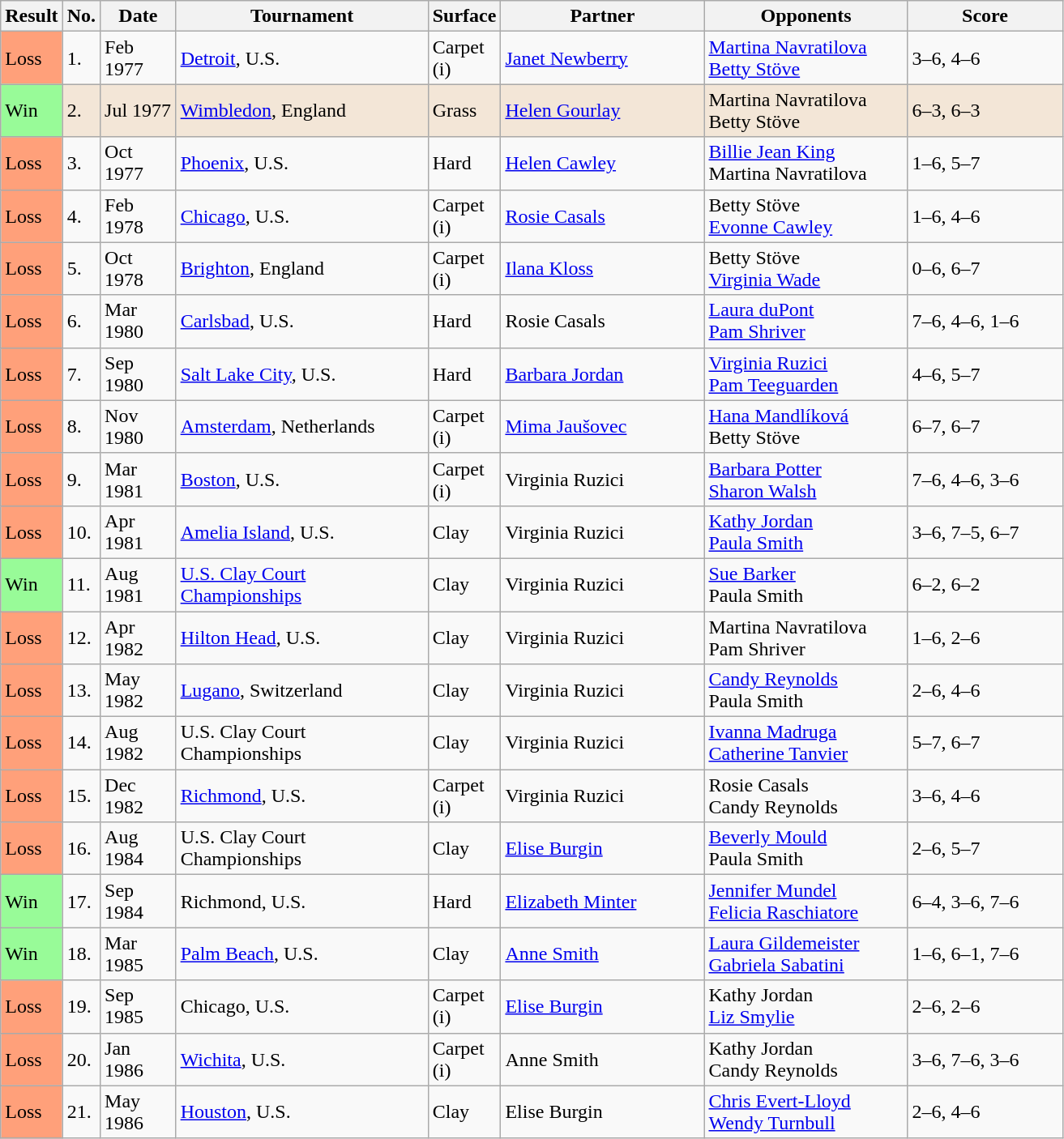<table class="sortable wikitable">
<tr>
<th style="width:40px">Result</th>
<th style="width:20px">No.</th>
<th style="width:55px">Date</th>
<th style="width:200px">Tournament</th>
<th style="width:50px">Surface</th>
<th style="width:160px">Partner</th>
<th style="width:160px">Opponents</th>
<th style="width:120px" class="unsortable">Score</th>
</tr>
<tr>
<td style="background:#ffa07a;">Loss</td>
<td>1.</td>
<td>Feb 1977</td>
<td><a href='#'>Detroit</a>, U.S.</td>
<td>Carpet (i)</td>
<td> <a href='#'>Janet Newberry</a></td>
<td> <a href='#'>Martina Navratilova</a> <br>  <a href='#'>Betty Stöve</a></td>
<td>3–6, 4–6</td>
</tr>
<tr style="background:#f3e6d7;">
<td style="background:#98fb98;">Win</td>
<td>2.</td>
<td>Jul 1977</td>
<td><a href='#'>Wimbledon</a>, England</td>
<td>Grass</td>
<td> <a href='#'>Helen Gourlay</a></td>
<td> Martina Navratilova <br>  Betty Stöve</td>
<td>6–3, 6–3</td>
</tr>
<tr>
<td style="background:#ffa07a;">Loss</td>
<td>3.</td>
<td>Oct 1977</td>
<td><a href='#'>Phoenix</a>, U.S.</td>
<td>Hard</td>
<td> <a href='#'>Helen Cawley</a></td>
<td> <a href='#'>Billie Jean King</a> <br>  Martina Navratilova</td>
<td>1–6, 5–7</td>
</tr>
<tr>
<td style="background:#ffa07a;">Loss</td>
<td>4.</td>
<td>Feb 1978</td>
<td><a href='#'>Chicago</a>, U.S.</td>
<td>Carpet (i)</td>
<td> <a href='#'>Rosie Casals</a></td>
<td> Betty Stöve <br>  <a href='#'>Evonne Cawley</a></td>
<td>1–6, 4–6</td>
</tr>
<tr>
<td style="background:#ffa07a;">Loss</td>
<td>5.</td>
<td>Oct 1978</td>
<td><a href='#'>Brighton</a>, England</td>
<td>Carpet (i)</td>
<td> <a href='#'>Ilana Kloss</a></td>
<td> Betty Stöve <br>  <a href='#'>Virginia Wade</a></td>
<td>0–6, 6–7</td>
</tr>
<tr>
<td style="background:#ffa07a;">Loss</td>
<td>6.</td>
<td>Mar 1980</td>
<td><a href='#'>Carlsbad</a>, U.S.</td>
<td>Hard</td>
<td> Rosie Casals</td>
<td> <a href='#'>Laura duPont</a> <br>  <a href='#'>Pam Shriver</a></td>
<td>7–6, 4–6, 1–6</td>
</tr>
<tr>
<td style="background:#ffa07a;">Loss</td>
<td>7.</td>
<td>Sep 1980</td>
<td><a href='#'>Salt Lake City</a>, U.S.</td>
<td>Hard</td>
<td> <a href='#'>Barbara Jordan</a></td>
<td> <a href='#'>Virginia Ruzici</a> <br>  <a href='#'>Pam Teeguarden</a></td>
<td>4–6, 5–7</td>
</tr>
<tr>
<td style="background:#ffa07a;">Loss</td>
<td>8.</td>
<td>Nov 1980</td>
<td><a href='#'>Amsterdam</a>, Netherlands</td>
<td>Carpet (i)</td>
<td> <a href='#'>Mima Jaušovec</a></td>
<td> <a href='#'>Hana Mandlíková</a> <br>  Betty Stöve</td>
<td>6–7, 6–7</td>
</tr>
<tr>
<td style="background:#ffa07a;">Loss</td>
<td>9.</td>
<td>Mar 1981</td>
<td><a href='#'>Boston</a>, U.S.</td>
<td>Carpet (i)</td>
<td> Virginia Ruzici</td>
<td> <a href='#'>Barbara Potter</a> <br>  <a href='#'>Sharon Walsh</a></td>
<td>7–6, 4–6, 3–6</td>
</tr>
<tr>
<td style="background:#ffa07a;">Loss</td>
<td>10.</td>
<td>Apr 1981</td>
<td><a href='#'>Amelia Island</a>, U.S.</td>
<td>Clay</td>
<td> Virginia Ruzici</td>
<td> <a href='#'>Kathy Jordan</a> <br>  <a href='#'>Paula Smith</a></td>
<td>3–6, 7–5, 6–7</td>
</tr>
<tr>
<td style="background:#98fb98;">Win</td>
<td>11.</td>
<td>Aug 1981</td>
<td><a href='#'>U.S. Clay Court Championships</a></td>
<td>Clay</td>
<td> Virginia Ruzici</td>
<td> <a href='#'>Sue Barker</a> <br>  Paula Smith</td>
<td>6–2, 6–2</td>
</tr>
<tr>
<td style="background:#ffa07a;">Loss</td>
<td>12.</td>
<td>Apr 1982</td>
<td><a href='#'>Hilton Head</a>, U.S.</td>
<td>Clay</td>
<td> Virginia Ruzici</td>
<td> Martina Navratilova <br>  Pam Shriver</td>
<td>1–6, 2–6</td>
</tr>
<tr>
<td style="background:#ffa07a;">Loss</td>
<td>13.</td>
<td>May 1982</td>
<td><a href='#'>Lugano</a>, Switzerland</td>
<td>Clay</td>
<td> Virginia Ruzici</td>
<td> <a href='#'>Candy Reynolds</a> <br>  Paula Smith</td>
<td>2–6, 4–6</td>
</tr>
<tr>
<td style="background:#ffa07a;">Loss</td>
<td>14.</td>
<td>Aug 1982</td>
<td>U.S. Clay Court Championships</td>
<td>Clay</td>
<td> Virginia Ruzici</td>
<td> <a href='#'>Ivanna Madruga</a> <br>  <a href='#'>Catherine Tanvier</a></td>
<td>5–7, 6–7</td>
</tr>
<tr>
<td style="background:#ffa07a;">Loss</td>
<td>15.</td>
<td>Dec 1982</td>
<td><a href='#'>Richmond</a>, U.S.</td>
<td>Carpet (i)</td>
<td> Virginia Ruzici</td>
<td> Rosie Casals <br>  Candy Reynolds</td>
<td>3–6, 4–6</td>
</tr>
<tr>
<td style="background:#ffa07a;">Loss</td>
<td>16.</td>
<td>Aug 1984</td>
<td>U.S. Clay Court Championships</td>
<td>Clay</td>
<td> <a href='#'>Elise Burgin</a></td>
<td> <a href='#'>Beverly Mould</a> <br>  Paula Smith</td>
<td>2–6, 5–7</td>
</tr>
<tr>
<td style="background:#98fb98;">Win</td>
<td>17.</td>
<td>Sep 1984</td>
<td>Richmond, U.S.</td>
<td>Hard</td>
<td> <a href='#'>Elizabeth Minter</a></td>
<td> <a href='#'>Jennifer Mundel</a> <br>  <a href='#'>Felicia Raschiatore</a></td>
<td>6–4, 3–6, 7–6</td>
</tr>
<tr>
<td style="background:#98fb98;">Win</td>
<td>18.</td>
<td>Mar 1985</td>
<td><a href='#'>Palm Beach</a>, U.S.</td>
<td>Clay</td>
<td> <a href='#'>Anne Smith</a></td>
<td> <a href='#'>Laura Gildemeister</a> <br>  <a href='#'>Gabriela Sabatini</a></td>
<td>1–6, 6–1, 7–6</td>
</tr>
<tr>
<td style="background:#ffa07a;">Loss</td>
<td>19.</td>
<td>Sep 1985</td>
<td>Chicago, U.S.</td>
<td>Carpet (i)</td>
<td> <a href='#'>Elise Burgin</a></td>
<td> Kathy Jordan <br>  <a href='#'>Liz Smylie</a></td>
<td>2–6, 2–6</td>
</tr>
<tr>
<td style="background:#ffa07a;">Loss</td>
<td>20.</td>
<td>Jan 1986</td>
<td><a href='#'>Wichita</a>, U.S.</td>
<td>Carpet (i)</td>
<td> Anne Smith</td>
<td> Kathy Jordan <br>  Candy Reynolds</td>
<td>3–6, 7–6, 3–6</td>
</tr>
<tr>
<td style="background:#ffa07a;">Loss</td>
<td>21.</td>
<td>May 1986</td>
<td><a href='#'>Houston</a>, U.S.</td>
<td>Clay</td>
<td> Elise Burgin</td>
<td> <a href='#'>Chris Evert-Lloyd</a> <br>  <a href='#'>Wendy Turnbull</a></td>
<td>2–6, 4–6</td>
</tr>
</table>
